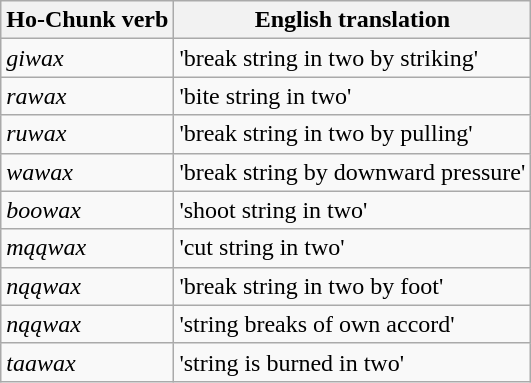<table class="wikitable">
<tr>
<th>Ho-Chunk verb</th>
<th>English translation</th>
</tr>
<tr>
<td><em>giwax</em></td>
<td>'break string in two by striking'</td>
</tr>
<tr>
<td><em>rawax</em></td>
<td>'bite string in two'</td>
</tr>
<tr>
<td><em>ruwax</em></td>
<td>'break string in two by pulling'</td>
</tr>
<tr>
<td><em>wawax</em></td>
<td>'break string by downward pressure'</td>
</tr>
<tr>
<td><em>boowax</em></td>
<td>'shoot string in two'</td>
</tr>
<tr>
<td><em>mąąwax</em></td>
<td>'cut string in two'</td>
</tr>
<tr>
<td><em>nąąwax</em></td>
<td>'break string in two by foot'</td>
</tr>
<tr>
<td><em>nąąwax</em></td>
<td>'string breaks of own accord'</td>
</tr>
<tr>
<td><em>taawax</em></td>
<td>'string is burned in two'</td>
</tr>
</table>
